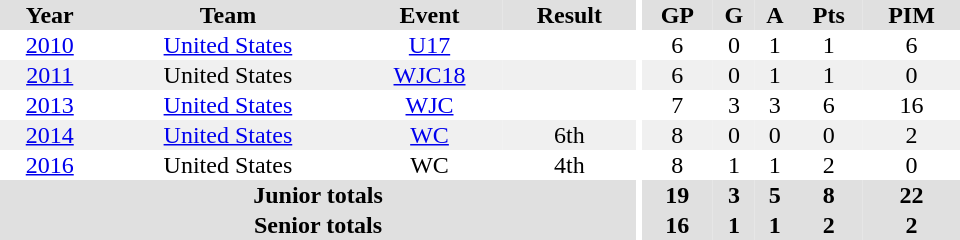<table border="0" cellpadding="1" cellspacing="0" ID="Table3" style="text-align:center; width:40em">
<tr ALIGN="center" bgcolor="#e0e0e0">
<th>Year</th>
<th>Team</th>
<th>Event</th>
<th>Result</th>
<th rowspan="99" bgcolor="#ffffff"></th>
<th>GP</th>
<th>G</th>
<th>A</th>
<th>Pts</th>
<th>PIM</th>
</tr>
<tr>
<td><a href='#'>2010</a></td>
<td><a href='#'>United States</a></td>
<td><a href='#'>U17</a></td>
<td></td>
<td>6</td>
<td>0</td>
<td>1</td>
<td>1</td>
<td>6</td>
</tr>
<tr bgcolor="#f0f0f0">
<td><a href='#'>2011</a></td>
<td>United States</td>
<td><a href='#'>WJC18</a></td>
<td></td>
<td>6</td>
<td>0</td>
<td>1</td>
<td>1</td>
<td>0</td>
</tr>
<tr>
<td><a href='#'>2013</a></td>
<td><a href='#'>United States</a></td>
<td><a href='#'>WJC</a></td>
<td></td>
<td>7</td>
<td>3</td>
<td>3</td>
<td>6</td>
<td>16</td>
</tr>
<tr bgcolor="#f0f0f0">
<td><a href='#'>2014</a></td>
<td><a href='#'>United States</a></td>
<td><a href='#'>WC</a></td>
<td>6th</td>
<td>8</td>
<td>0</td>
<td>0</td>
<td>0</td>
<td>2</td>
</tr>
<tr>
<td><a href='#'>2016</a></td>
<td>United States</td>
<td>WC</td>
<td>4th</td>
<td>8</td>
<td>1</td>
<td>1</td>
<td>2</td>
<td>0</td>
</tr>
<tr bgcolor="#e0e0e0">
<th colspan=4>Junior totals</th>
<th>19</th>
<th>3</th>
<th>5</th>
<th>8</th>
<th>22</th>
</tr>
<tr bgcolor="#e0e0e0">
<th colspan=4>Senior totals</th>
<th>16</th>
<th>1</th>
<th>1</th>
<th>2</th>
<th>2</th>
</tr>
</table>
